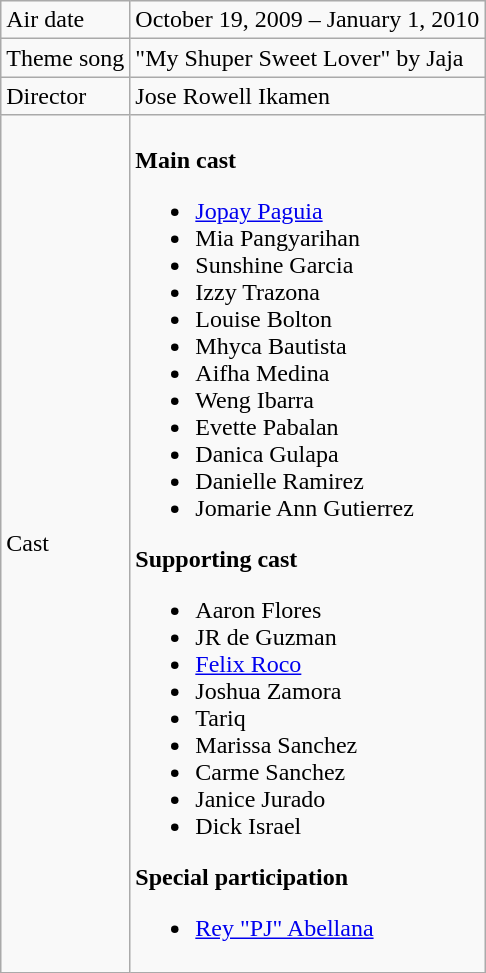<table class="wikitable">
<tr>
<td>Air date</td>
<td>October 19, 2009 – January 1, 2010</td>
</tr>
<tr>
<td>Theme song</td>
<td>"My Shuper Sweet Lover" by Jaja</td>
</tr>
<tr>
<td>Director</td>
<td>Jose Rowell Ikamen</td>
</tr>
<tr>
<td>Cast</td>
<td><br><strong>Main cast</strong><ul><li><a href='#'>Jopay Paguia</a></li><li>Mia Pangyarihan</li><li>Sunshine Garcia</li><li>Izzy Trazona</li><li>Louise Bolton</li><li>Mhyca Bautista</li><li>Aifha Medina</li><li>Weng Ibarra</li><li>Evette Pabalan</li><li>Danica Gulapa</li><li>Danielle Ramirez</li><li>Jomarie Ann Gutierrez</li></ul><strong>Supporting cast</strong><ul><li>Aaron Flores</li><li>JR de Guzman</li><li><a href='#'>Felix Roco</a></li><li>Joshua Zamora</li><li>Tariq</li><li>Marissa Sanchez</li><li>Carme Sanchez</li><li>Janice Jurado</li><li>Dick Israel</li></ul><strong>Special participation</strong><ul><li><a href='#'>Rey "PJ" Abellana</a></li></ul></td>
</tr>
</table>
